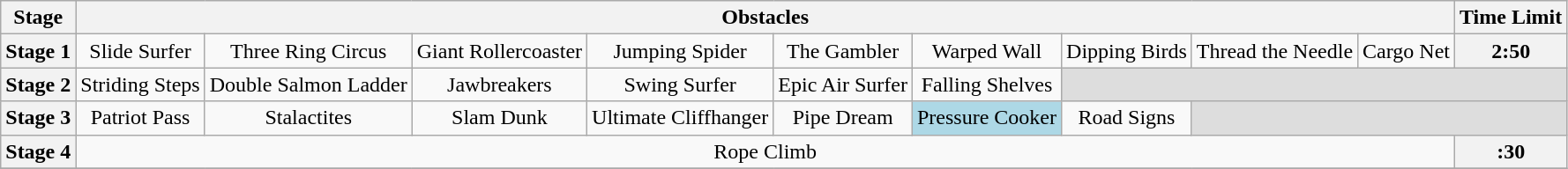<table class="wikitable" style="text-align:center;">
<tr>
<th colspan="1">Stage</th>
<th colspan="9">Obstacles</th>
<th colspan="1">Time Limit</th>
</tr>
<tr>
<th>Stage 1</th>
<td>Slide Surfer</td>
<td>Three Ring Circus</td>
<td>Giant Rollercoaster</td>
<td>Jumping Spider</td>
<td>The Gambler</td>
<td>Warped Wall</td>
<td>Dipping Birds</td>
<td>Thread the Needle</td>
<td>Cargo Net</td>
<th>2:50</th>
</tr>
<tr>
<th>Stage 2</th>
<td>Striding Steps</td>
<td>Double Salmon Ladder</td>
<td>Jawbreakers</td>
<td>Swing Surfer</td>
<td>Epic Air Surfer</td>
<td>Falling Shelves</td>
<td colspan="4"style="background: #DDD"></td>
</tr>
<tr>
<th>Stage 3</th>
<td>Patriot Pass</td>
<td>Stalactites</td>
<td>Slam Dunk</td>
<td>Ultimate Cliffhanger</td>
<td>Pipe Dream</td>
<td bgcolor="lightblue">Pressure Cooker</td>
<td>Road Signs</td>
<td colspan="3" style="background: #DDD"></td>
</tr>
<tr>
<th>Stage 4</th>
<td colspan="9">Rope Climb</td>
<th>:30</th>
</tr>
<tr>
</tr>
</table>
